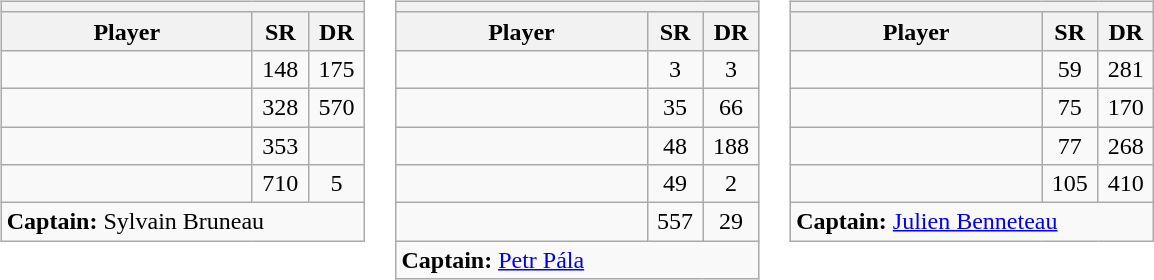<table>
<tr valign=top>
<td><br><table class="wikitable sortable nowrap">
<tr>
<th colspan=3></th>
</tr>
<tr>
<th width=160>Player</th>
<th width=30>SR</th>
<th width=30>DR</th>
</tr>
<tr>
<td></td>
<td align=center>148</td>
<td align=center>175</td>
</tr>
<tr>
<td></td>
<td align=center>328</td>
<td align=center>570</td>
</tr>
<tr>
<td></td>
<td align=center>353</td>
<td align=center></td>
</tr>
<tr>
<td></td>
<td align=center>710</td>
<td align=center>5</td>
</tr>
<tr class="sortbottom">
<td colspan=3><strong>Captain:</strong> Sylvain Bruneau</td>
</tr>
</table>
</td>
<td><br><table class="wikitable sortable nowrap">
<tr>
<th colspan=3></th>
</tr>
<tr>
<th width=160>Player</th>
<th width=30>SR</th>
<th width=30>DR</th>
</tr>
<tr>
<td></td>
<td align=center>3</td>
<td align=center>3</td>
</tr>
<tr>
<td></td>
<td align=center>35</td>
<td align=center>66</td>
</tr>
<tr>
<td></td>
<td align=center>48</td>
<td align=center>188</td>
</tr>
<tr>
<td></td>
<td align=center>49</td>
<td align=center>2</td>
</tr>
<tr>
<td></td>
<td align=center>557</td>
<td align=center>29</td>
</tr>
<tr class="sortbottom">
<td colspan=3><strong>Captain:</strong> <a href='#'>Petr Pála</a></td>
</tr>
</table>
</td>
<td><br><table class="wikitable sortable nowrap">
<tr>
<th colspan=3></th>
</tr>
<tr>
<th width=160>Player</th>
<th width=30>SR</th>
<th width=30>DR</th>
</tr>
<tr>
<td></td>
<td align=center>59</td>
<td align=center>281</td>
</tr>
<tr>
<td></td>
<td align=center>75</td>
<td align=center>170</td>
</tr>
<tr>
<td></td>
<td align=center>77</td>
<td align=center>268</td>
</tr>
<tr>
<td></td>
<td align=center>105</td>
<td align=center>410</td>
</tr>
<tr class="sortbottom">
<td colspan=3><strong>Captain:</strong> <a href='#'>Julien Benneteau</a></td>
</tr>
</table>
</td>
</tr>
</table>
